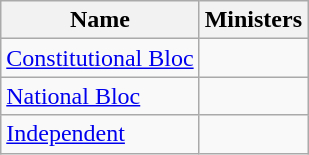<table class="wikitable">
<tr>
<th>Name</th>
<th>Ministers</th>
</tr>
<tr>
<td> <a href='#'>Constitutional Bloc</a></td>
<td></td>
</tr>
<tr>
<td> <a href='#'>National Bloc</a></td>
<td></td>
</tr>
<tr>
<td> <a href='#'>Independent</a></td>
<td></td>
</tr>
</table>
